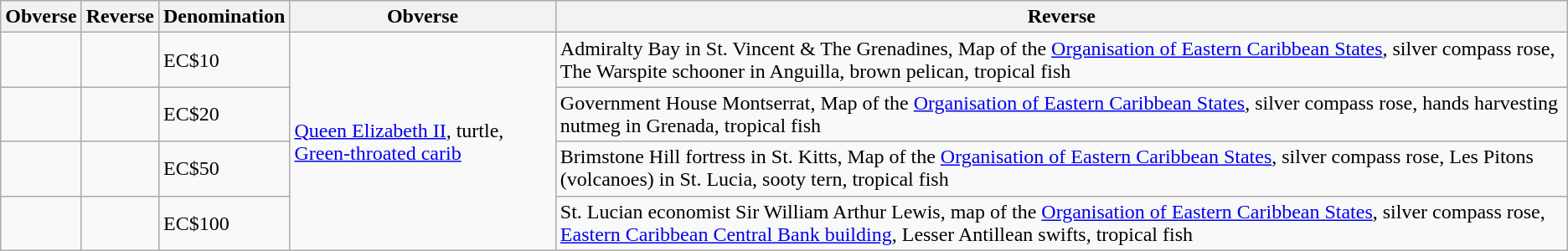<table class="wikitable">
<tr>
<th>Obverse</th>
<th>Reverse</th>
<th>Denomination</th>
<th>Obverse</th>
<th>Reverse</th>
</tr>
<tr>
<td></td>
<td></td>
<td>EC$10</td>
<td rowspan="4"><a href='#'>Queen Elizabeth II</a>, turtle, <a href='#'>Green-throated carib</a></td>
<td>Admiralty Bay in St. Vincent & The Grenadines, Map of the <a href='#'>Organisation of Eastern Caribbean States</a>, silver compass rose, The Warspite schooner in Anguilla, brown pelican, tropical fish</td>
</tr>
<tr>
<td></td>
<td></td>
<td>EC$20</td>
<td>Government House Montserrat, Map of the <a href='#'>Organisation of Eastern Caribbean States</a>, silver compass rose, hands harvesting nutmeg in Grenada, tropical fish</td>
</tr>
<tr>
<td></td>
<td></td>
<td>EC$50</td>
<td>Brimstone Hill fortress in St. Kitts, Map of the <a href='#'>Organisation of Eastern Caribbean States</a>, silver compass rose, Les Pitons (volcanoes) in St. Lucia, sooty tern, tropical fish</td>
</tr>
<tr>
<td></td>
<td></td>
<td>EC$100</td>
<td>St. Lucian economist Sir William Arthur Lewis, map of the <a href='#'>Organisation of Eastern Caribbean States</a>, silver compass rose, <a href='#'>Eastern Caribbean Central Bank building</a>, Lesser Antillean swifts, tropical fish</td>
</tr>
</table>
